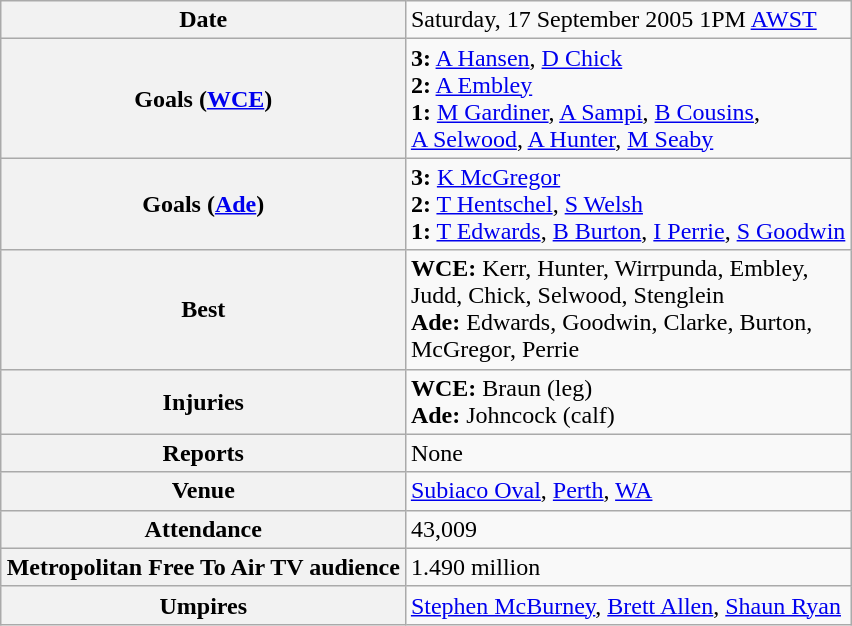<table class="wikitable" style="margin:1em auto;">
<tr>
<th>Date</th>
<td>Saturday, 17 September 2005 1PM <a href='#'>AWST</a></td>
</tr>
<tr>
<th>Goals (<a href='#'>WCE</a>)</th>
<td><strong>3:</strong> <a href='#'>A Hansen</a>, <a href='#'>D Chick</a><br><strong>2:</strong> <a href='#'>A Embley</a><br><strong>1:</strong> <a href='#'>M Gardiner</a>, <a href='#'>A Sampi</a>, <a href='#'>B Cousins</a>,<br><a href='#'>A Selwood</a>, <a href='#'>A Hunter</a>, <a href='#'>M Seaby</a></td>
</tr>
<tr>
<th>Goals (<a href='#'>Ade</a>)</th>
<td><strong>3:</strong> <a href='#'>K McGregor</a><br><strong>2:</strong> <a href='#'>T Hentschel</a>, <a href='#'>S Welsh</a><br><strong>1:</strong> <a href='#'>T Edwards</a>, <a href='#'>B Burton</a>, <a href='#'>I Perrie</a>, <a href='#'>S Goodwin</a></td>
</tr>
<tr>
<th>Best</th>
<td><strong>WCE:</strong> Kerr, Hunter, Wirrpunda, Embley,<br>Judd, Chick, Selwood, Stenglein<br><strong>Ade:</strong> Edwards, Goodwin, Clarke, Burton,<br>McGregor, Perrie</td>
</tr>
<tr>
<th>Injuries</th>
<td><strong>WCE:</strong> Braun (leg)<br><strong>Ade:</strong> Johncock (calf)</td>
</tr>
<tr>
<th>Reports</th>
<td>None</td>
</tr>
<tr>
<th>Venue</th>
<td><a href='#'>Subiaco Oval</a>, <a href='#'>Perth</a>, <a href='#'>WA</a></td>
</tr>
<tr>
<th>Attendance</th>
<td>43,009</td>
</tr>
<tr>
<th>Metropolitan Free To Air TV audience</th>
<td>1.490 million</td>
</tr>
<tr>
<th>Umpires</th>
<td><a href='#'>Stephen McBurney</a>, <a href='#'>Brett Allen</a>, <a href='#'>Shaun Ryan</a></td>
</tr>
</table>
